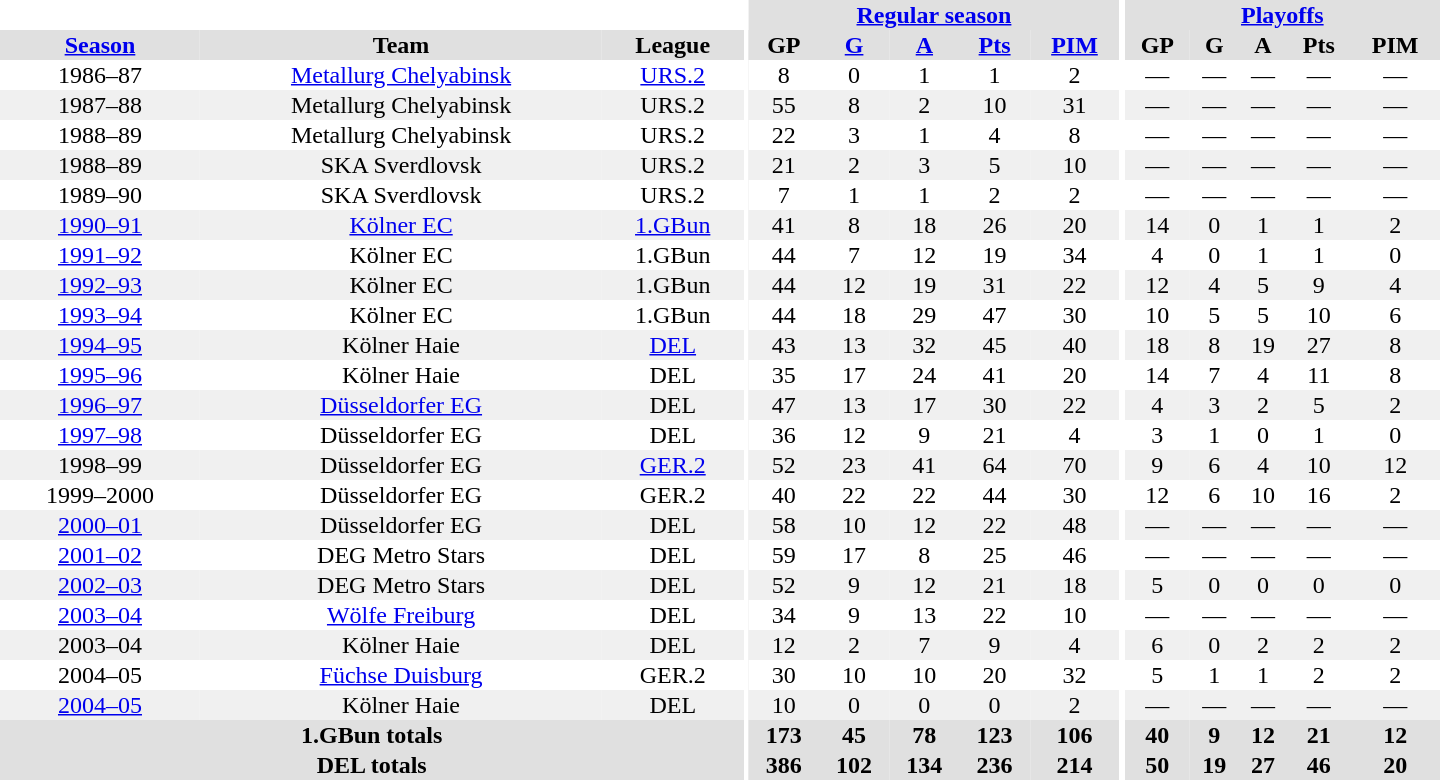<table border="0" cellpadding="1" cellspacing="0" style="text-align:center; width:60em">
<tr bgcolor="#e0e0e0">
<th colspan="3" bgcolor="#ffffff"></th>
<th rowspan="99" bgcolor="#ffffff"></th>
<th colspan="5"><a href='#'>Regular season</a></th>
<th rowspan="99" bgcolor="#ffffff"></th>
<th colspan="5"><a href='#'>Playoffs</a></th>
</tr>
<tr bgcolor="#e0e0e0">
<th><a href='#'>Season</a></th>
<th>Team</th>
<th>League</th>
<th>GP</th>
<th><a href='#'>G</a></th>
<th><a href='#'>A</a></th>
<th><a href='#'>Pts</a></th>
<th><a href='#'>PIM</a></th>
<th>GP</th>
<th>G</th>
<th>A</th>
<th>Pts</th>
<th>PIM</th>
</tr>
<tr>
<td>1986–87</td>
<td><a href='#'>Metallurg Chelyabinsk</a></td>
<td><a href='#'>URS.2</a></td>
<td>8</td>
<td>0</td>
<td>1</td>
<td>1</td>
<td>2</td>
<td>—</td>
<td>—</td>
<td>—</td>
<td>—</td>
<td>—</td>
</tr>
<tr bgcolor="#f0f0f0">
<td>1987–88</td>
<td>Metallurg Chelyabinsk</td>
<td>URS.2</td>
<td>55</td>
<td>8</td>
<td>2</td>
<td>10</td>
<td>31</td>
<td>—</td>
<td>—</td>
<td>—</td>
<td>—</td>
<td>—</td>
</tr>
<tr>
<td>1988–89</td>
<td>Metallurg Chelyabinsk</td>
<td>URS.2</td>
<td>22</td>
<td>3</td>
<td>1</td>
<td>4</td>
<td>8</td>
<td>—</td>
<td>—</td>
<td>—</td>
<td>—</td>
<td>—</td>
</tr>
<tr bgcolor="#f0f0f0">
<td>1988–89</td>
<td>SKA Sverdlovsk</td>
<td>URS.2</td>
<td>21</td>
<td>2</td>
<td>3</td>
<td>5</td>
<td>10</td>
<td>—</td>
<td>—</td>
<td>—</td>
<td>—</td>
<td>—</td>
</tr>
<tr>
<td>1989–90</td>
<td>SKA Sverdlovsk</td>
<td>URS.2</td>
<td>7</td>
<td>1</td>
<td>1</td>
<td>2</td>
<td>2</td>
<td>—</td>
<td>—</td>
<td>—</td>
<td>—</td>
<td>—</td>
</tr>
<tr bgcolor="#f0f0f0">
<td><a href='#'>1990–91</a></td>
<td><a href='#'>Kölner EC</a></td>
<td><a href='#'>1.GBun</a></td>
<td>41</td>
<td>8</td>
<td>18</td>
<td>26</td>
<td>20</td>
<td>14</td>
<td>0</td>
<td>1</td>
<td>1</td>
<td>2</td>
</tr>
<tr>
<td><a href='#'>1991–92</a></td>
<td>Kölner EC</td>
<td>1.GBun</td>
<td>44</td>
<td>7</td>
<td>12</td>
<td>19</td>
<td>34</td>
<td>4</td>
<td>0</td>
<td>1</td>
<td>1</td>
<td>0</td>
</tr>
<tr bgcolor="#f0f0f0">
<td><a href='#'>1992–93</a></td>
<td>Kölner EC</td>
<td>1.GBun</td>
<td>44</td>
<td>12</td>
<td>19</td>
<td>31</td>
<td>22</td>
<td>12</td>
<td>4</td>
<td>5</td>
<td>9</td>
<td>4</td>
</tr>
<tr>
<td><a href='#'>1993–94</a></td>
<td>Kölner EC</td>
<td>1.GBun</td>
<td>44</td>
<td>18</td>
<td>29</td>
<td>47</td>
<td>30</td>
<td>10</td>
<td>5</td>
<td>5</td>
<td>10</td>
<td>6</td>
</tr>
<tr bgcolor="#f0f0f0">
<td><a href='#'>1994–95</a></td>
<td>Kölner Haie</td>
<td><a href='#'>DEL</a></td>
<td>43</td>
<td>13</td>
<td>32</td>
<td>45</td>
<td>40</td>
<td>18</td>
<td>8</td>
<td>19</td>
<td>27</td>
<td>8</td>
</tr>
<tr>
<td><a href='#'>1995–96</a></td>
<td>Kölner Haie</td>
<td>DEL</td>
<td>35</td>
<td>17</td>
<td>24</td>
<td>41</td>
<td>20</td>
<td>14</td>
<td>7</td>
<td>4</td>
<td>11</td>
<td>8</td>
</tr>
<tr bgcolor="#f0f0f0">
<td><a href='#'>1996–97</a></td>
<td><a href='#'>Düsseldorfer EG</a></td>
<td>DEL</td>
<td>47</td>
<td>13</td>
<td>17</td>
<td>30</td>
<td>22</td>
<td>4</td>
<td>3</td>
<td>2</td>
<td>5</td>
<td>2</td>
</tr>
<tr>
<td><a href='#'>1997–98</a></td>
<td>Düsseldorfer EG</td>
<td>DEL</td>
<td>36</td>
<td>12</td>
<td>9</td>
<td>21</td>
<td>4</td>
<td>3</td>
<td>1</td>
<td>0</td>
<td>1</td>
<td>0</td>
</tr>
<tr bgcolor="#f0f0f0">
<td>1998–99</td>
<td>Düsseldorfer EG</td>
<td><a href='#'>GER.2</a></td>
<td>52</td>
<td>23</td>
<td>41</td>
<td>64</td>
<td>70</td>
<td>9</td>
<td>6</td>
<td>4</td>
<td>10</td>
<td>12</td>
</tr>
<tr>
<td>1999–2000</td>
<td>Düsseldorfer EG</td>
<td>GER.2</td>
<td>40</td>
<td>22</td>
<td>22</td>
<td>44</td>
<td>30</td>
<td>12</td>
<td>6</td>
<td>10</td>
<td>16</td>
<td>2</td>
</tr>
<tr bgcolor="#f0f0f0">
<td><a href='#'>2000–01</a></td>
<td>Düsseldorfer EG</td>
<td>DEL</td>
<td>58</td>
<td>10</td>
<td>12</td>
<td>22</td>
<td>48</td>
<td>—</td>
<td>—</td>
<td>—</td>
<td>—</td>
<td>—</td>
</tr>
<tr>
<td><a href='#'>2001–02</a></td>
<td>DEG Metro Stars</td>
<td>DEL</td>
<td>59</td>
<td>17</td>
<td>8</td>
<td>25</td>
<td>46</td>
<td>—</td>
<td>—</td>
<td>—</td>
<td>—</td>
<td>—</td>
</tr>
<tr bgcolor="#f0f0f0">
<td><a href='#'>2002–03</a></td>
<td>DEG Metro Stars</td>
<td>DEL</td>
<td>52</td>
<td>9</td>
<td>12</td>
<td>21</td>
<td>18</td>
<td>5</td>
<td>0</td>
<td>0</td>
<td>0</td>
<td>0</td>
</tr>
<tr>
<td><a href='#'>2003–04</a></td>
<td><a href='#'>Wölfe Freiburg</a></td>
<td>DEL</td>
<td>34</td>
<td>9</td>
<td>13</td>
<td>22</td>
<td>10</td>
<td>—</td>
<td>—</td>
<td>—</td>
<td>—</td>
<td>—</td>
</tr>
<tr bgcolor="#f0f0f0">
<td>2003–04</td>
<td>Kölner Haie</td>
<td>DEL</td>
<td>12</td>
<td>2</td>
<td>7</td>
<td>9</td>
<td>4</td>
<td>6</td>
<td>0</td>
<td>2</td>
<td>2</td>
<td>2</td>
</tr>
<tr>
<td>2004–05</td>
<td><a href='#'>Füchse Duisburg</a></td>
<td>GER.2</td>
<td>30</td>
<td>10</td>
<td>10</td>
<td>20</td>
<td>32</td>
<td>5</td>
<td>1</td>
<td>1</td>
<td>2</td>
<td>2</td>
</tr>
<tr bgcolor="#f0f0f0">
<td><a href='#'>2004–05</a></td>
<td>Kölner Haie</td>
<td>DEL</td>
<td>10</td>
<td>0</td>
<td>0</td>
<td>0</td>
<td>2</td>
<td>—</td>
<td>—</td>
<td>—</td>
<td>—</td>
<td>—</td>
</tr>
<tr bgcolor="#e0e0e0">
<th colspan="3">1.GBun totals</th>
<th>173</th>
<th>45</th>
<th>78</th>
<th>123</th>
<th>106</th>
<th>40</th>
<th>9</th>
<th>12</th>
<th>21</th>
<th>12</th>
</tr>
<tr bgcolor="#e0e0e0">
<th colspan="3">DEL totals</th>
<th>386</th>
<th>102</th>
<th>134</th>
<th>236</th>
<th>214</th>
<th>50</th>
<th>19</th>
<th>27</th>
<th>46</th>
<th>20</th>
</tr>
</table>
